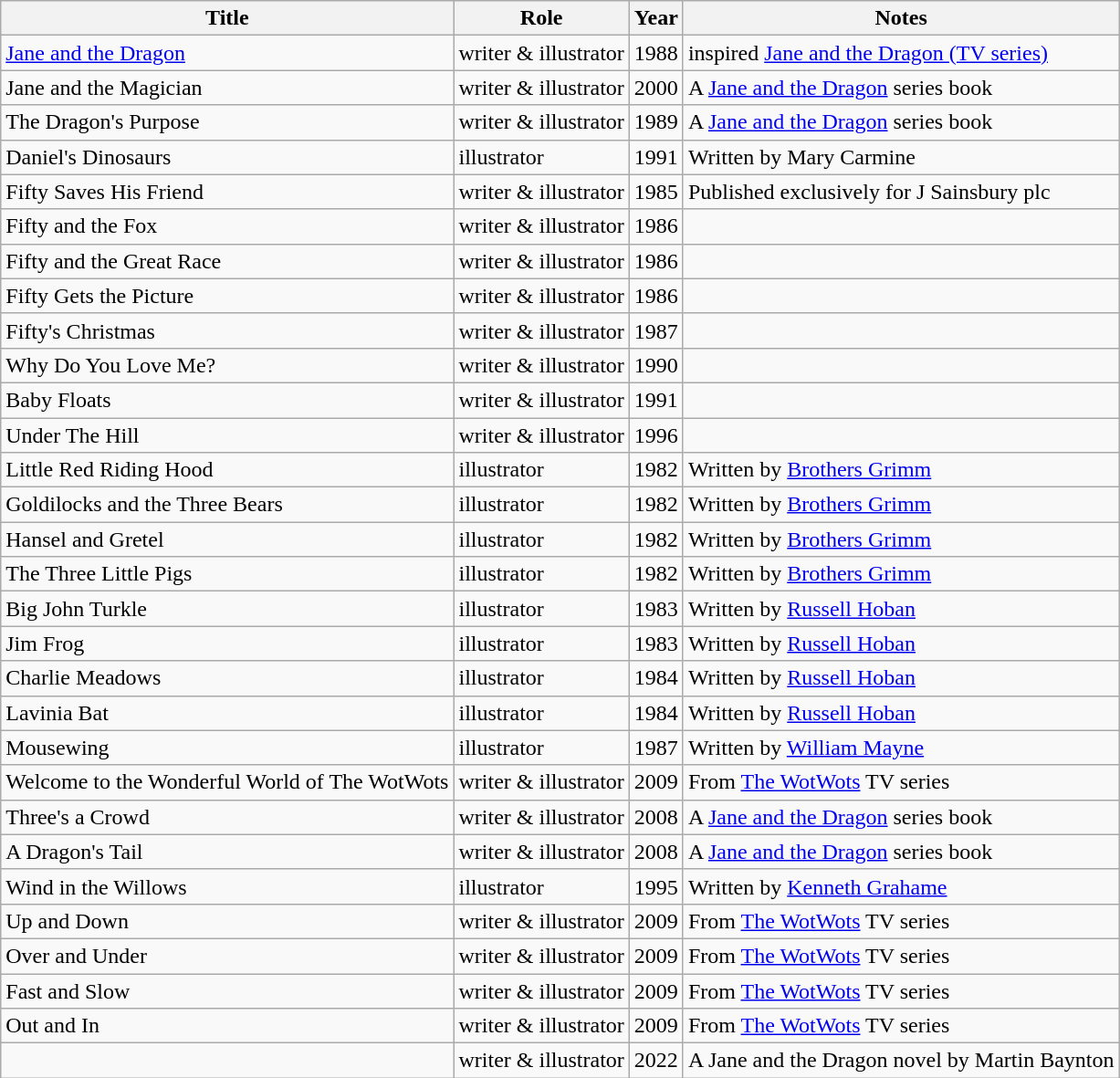<table class="wikitable sortable">
<tr>
<th>Title</th>
<th>Role</th>
<th>Year</th>
<th>Notes</th>
</tr>
<tr>
<td><a href='#'>Jane and the Dragon</a></td>
<td>writer & illustrator</td>
<td>1988</td>
<td>inspired <a href='#'>Jane and the Dragon (TV series)</a></td>
</tr>
<tr>
<td>Jane and the Magician</td>
<td>writer & illustrator</td>
<td>2000</td>
<td>A <a href='#'>Jane and the Dragon</a> series book</td>
</tr>
<tr>
<td>The Dragon's Purpose</td>
<td>writer & illustrator</td>
<td>1989</td>
<td>A <a href='#'>Jane and the Dragon</a> series book</td>
</tr>
<tr>
<td>Daniel's Dinosaurs</td>
<td>illustrator</td>
<td>1991</td>
<td>Written by Mary Carmine</td>
</tr>
<tr>
<td>Fifty Saves His Friend</td>
<td>writer & illustrator</td>
<td>1985</td>
<td>Published exclusively for J Sainsbury plc</td>
</tr>
<tr>
<td>Fifty and the Fox</td>
<td>writer & illustrator</td>
<td>1986</td>
<td></td>
</tr>
<tr>
<td>Fifty and the Great Race</td>
<td>writer & illustrator</td>
<td>1986</td>
<td></td>
</tr>
<tr>
<td>Fifty Gets the Picture</td>
<td>writer & illustrator</td>
<td>1986</td>
<td></td>
</tr>
<tr>
<td>Fifty's Christmas</td>
<td>writer & illustrator</td>
<td>1987</td>
<td></td>
</tr>
<tr>
<td>Why Do You Love Me?</td>
<td>writer & illustrator</td>
<td>1990</td>
<td></td>
</tr>
<tr>
<td>Baby Floats</td>
<td>writer & illustrator</td>
<td>1991</td>
<td></td>
</tr>
<tr>
<td>Under The Hill</td>
<td>writer & illustrator</td>
<td>1996</td>
<td></td>
</tr>
<tr>
<td>Little Red Riding Hood</td>
<td>illustrator</td>
<td>1982</td>
<td>Written by <a href='#'>Brothers Grimm</a></td>
</tr>
<tr>
<td>Goldilocks and the Three Bears</td>
<td>illustrator</td>
<td>1982</td>
<td>Written by <a href='#'>Brothers Grimm</a></td>
</tr>
<tr>
<td>Hansel and Gretel</td>
<td>illustrator</td>
<td>1982</td>
<td>Written by <a href='#'>Brothers Grimm</a></td>
</tr>
<tr>
<td>The Three Little Pigs</td>
<td>illustrator</td>
<td>1982</td>
<td>Written by <a href='#'>Brothers Grimm</a></td>
</tr>
<tr>
<td>Big John Turkle</td>
<td>illustrator</td>
<td>1983</td>
<td>Written by <a href='#'>Russell Hoban</a></td>
</tr>
<tr>
<td>Jim Frog</td>
<td>illustrator</td>
<td>1983</td>
<td>Written by <a href='#'>Russell Hoban</a></td>
</tr>
<tr>
<td>Charlie Meadows</td>
<td>illustrator</td>
<td>1984</td>
<td>Written by <a href='#'>Russell Hoban</a></td>
</tr>
<tr>
<td>Lavinia Bat</td>
<td>illustrator</td>
<td>1984</td>
<td>Written by <a href='#'>Russell Hoban</a></td>
</tr>
<tr>
<td>Mousewing</td>
<td>illustrator</td>
<td>1987</td>
<td>Written by <a href='#'>William Mayne</a></td>
</tr>
<tr>
<td>Welcome to the Wonderful World of The WotWots</td>
<td>writer & illustrator</td>
<td>2009</td>
<td>From <a href='#'>The WotWots</a> TV series</td>
</tr>
<tr>
<td>Three's a Crowd</td>
<td>writer & illustrator</td>
<td>2008</td>
<td>A <a href='#'>Jane and the Dragon</a> series book</td>
</tr>
<tr>
<td>A Dragon's Tail</td>
<td>writer & illustrator</td>
<td>2008</td>
<td>A <a href='#'>Jane and the Dragon</a> series book</td>
</tr>
<tr>
<td>Wind in the Willows</td>
<td>illustrator</td>
<td>1995</td>
<td>Written by <a href='#'>Kenneth Grahame</a></td>
</tr>
<tr>
<td>Up and Down</td>
<td>writer & illustrator</td>
<td>2009</td>
<td>From <a href='#'>The WotWots</a> TV series</td>
</tr>
<tr>
<td>Over and Under</td>
<td>writer & illustrator</td>
<td>2009</td>
<td>From <a href='#'>The WotWots</a> TV series</td>
</tr>
<tr>
<td>Fast and Slow</td>
<td>writer & illustrator</td>
<td>2009</td>
<td>From <a href='#'>The WotWots</a> TV series</td>
</tr>
<tr>
<td>Out and In</td>
<td>writer & illustrator</td>
<td>2009</td>
<td>From <a href='#'>The WotWots</a> TV series</td>
</tr>
<tr>
<td></td>
<td>writer & illustrator</td>
<td>2022</td>
<td>A Jane and the Dragon novel by Martin Baynton</td>
</tr>
</table>
